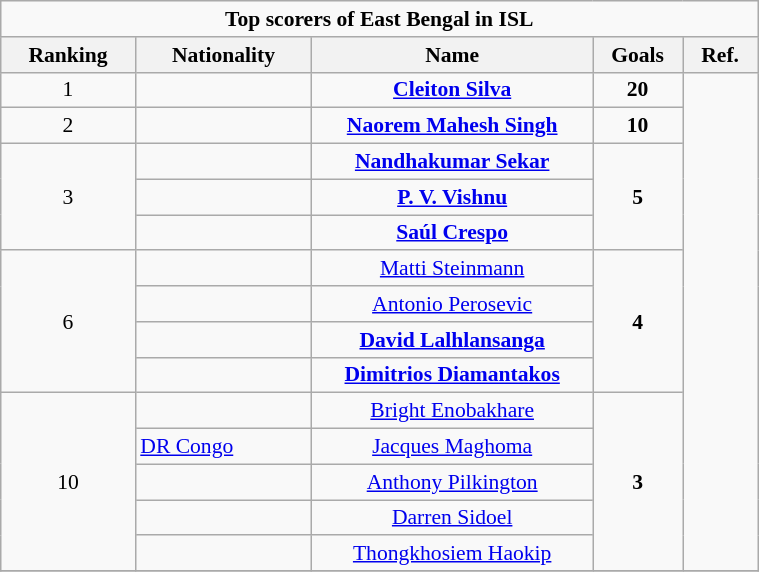<table class="wikitable" style="font-size:90%; width:40%; text-align:center">
<tr>
<td Colspan="5"><strong>Top scorers of East Bengal in ISL</strong></td>
</tr>
<tr>
<th width="5%">Ranking</th>
<th width="7%">Nationality</th>
<th width="15%">Name</th>
<th width="3%">Goals</th>
<th width="3%">Ref.</th>
</tr>
<tr>
<td rowspan="1">1</td>
<td align=left></td>
<td><strong><a href='#'>Cleiton Silva</a></strong></td>
<td rowspan="1"><strong>20</strong></td>
<td rowspan="14"></td>
</tr>
<tr>
<td rowspan="1">2</td>
<td align=left></td>
<td><strong><a href='#'>Naorem Mahesh Singh</a></strong></td>
<td rowspan="1"><strong>10</strong></td>
</tr>
<tr>
<td rowspan="3">3</td>
<td align=left></td>
<td><strong><a href='#'>Nandhakumar Sekar</a></strong></td>
<td rowspan="3"><strong>5</strong></td>
</tr>
<tr>
<td align=left></td>
<td><strong><a href='#'>P. V. Vishnu</a></strong></td>
</tr>
<tr>
<td align=left></td>
<td><strong><a href='#'>Saúl Crespo</a></strong></td>
</tr>
<tr>
<td rowspan="4">6</td>
<td align=left></td>
<td><a href='#'>Matti Steinmann</a></td>
<td rowspan="4"><strong>4</strong></td>
</tr>
<tr>
<td align=left></td>
<td><a href='#'>Antonio Perosevic</a></td>
</tr>
<tr>
<td align=left></td>
<td><strong><a href='#'>David Lalhlansanga</a></strong></td>
</tr>
<tr>
<td align=left></td>
<td><strong><a href='#'>Dimitrios Diamantakos</a></strong></td>
</tr>
<tr>
<td rowspan="5">10</td>
<td align=left></td>
<td><a href='#'>Bright Enobakhare</a></td>
<td rowspan="5"><strong>3</strong></td>
</tr>
<tr>
<td align=left> <a href='#'>DR Congo</a></td>
<td><a href='#'>Jacques Maghoma</a></td>
</tr>
<tr>
<td align=left></td>
<td><a href='#'>Anthony Pilkington</a></td>
</tr>
<tr>
<td align=left></td>
<td><a href='#'>Darren Sidoel</a></td>
</tr>
<tr>
<td align=left></td>
<td><a href='#'>Thongkhosiem Haokip</a></td>
</tr>
<tr>
</tr>
</table>
